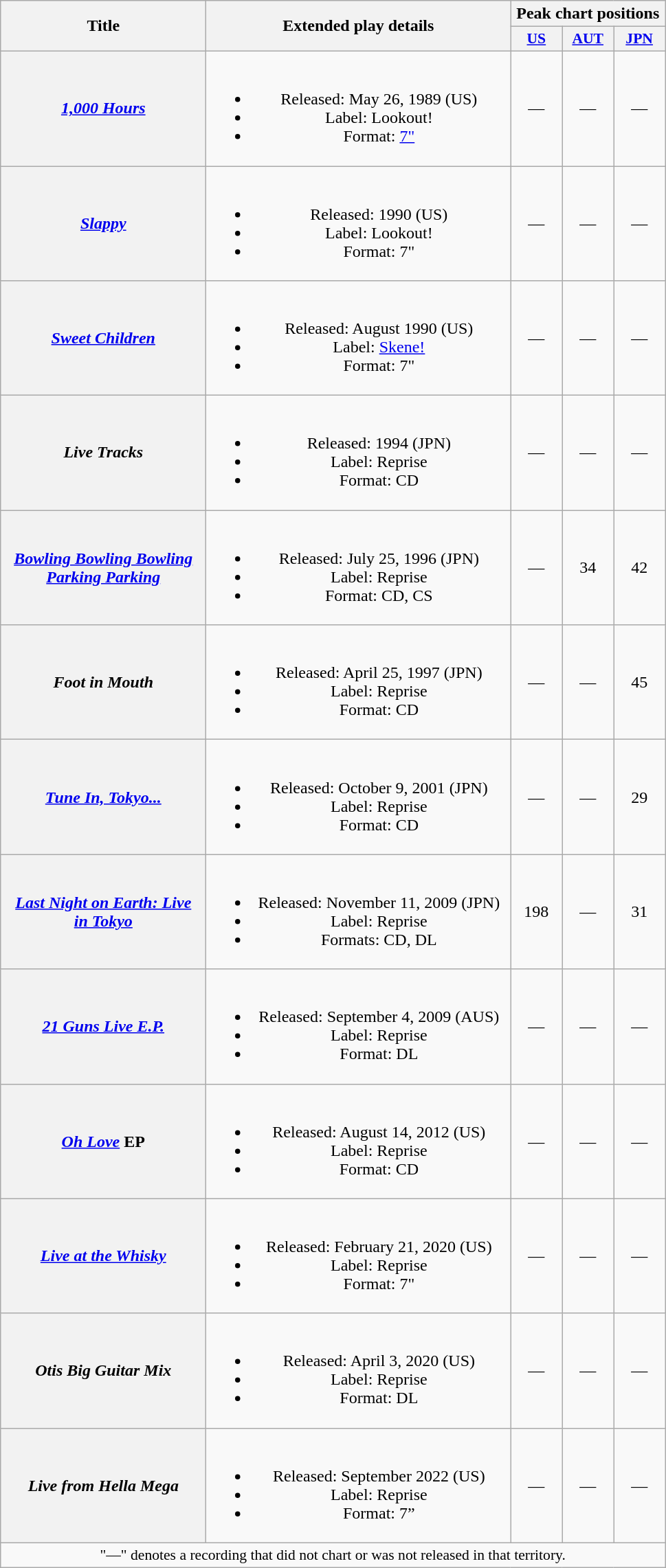<table class="wikitable plainrowheaders" style="text-align:center;">
<tr>
<th scope="col" rowspan="2" style="width:12em;">Title</th>
<th scope="col" rowspan="2" style="width:18em;">Extended play details</th>
<th scope="col" colspan="3">Peak chart positions</th>
</tr>
<tr>
<th scope="col" style="width:3em;font-size:90%;"><a href='#'>US</a><br></th>
<th scope="col" style="width:3em;font-size:90%;"><a href='#'>AUT</a><br></th>
<th scope="col" style="width:3em;font-size:90%;"><a href='#'>JPN</a><br></th>
</tr>
<tr>
<th scope="row"><em><a href='#'>1,000 Hours</a></em></th>
<td><br><ul><li>Released: May 26, 1989 <span>(US)</span></li><li>Label: Lookout!</li><li>Format: <a href='#'>7"</a></li></ul></td>
<td>—</td>
<td>—</td>
<td>—</td>
</tr>
<tr>
<th scope="row"><em><a href='#'>Slappy</a></em></th>
<td><br><ul><li>Released: 1990 <span>(US)</span></li><li>Label: Lookout!</li><li>Format: 7"</li></ul></td>
<td>—</td>
<td>—</td>
<td>—</td>
</tr>
<tr>
<th scope="row"><em><a href='#'>Sweet Children</a></em></th>
<td><br><ul><li>Released: August 1990 <span>(US)</span></li><li>Label: <a href='#'>Skene!</a></li><li>Format: 7"</li></ul></td>
<td>—</td>
<td>—</td>
<td>—</td>
</tr>
<tr>
<th scope="row"><em>Live Tracks</em></th>
<td><br><ul><li>Released: 1994 <span>(JPN)</span></li><li>Label: Reprise</li><li>Format: CD</li></ul></td>
<td>—</td>
<td>—</td>
<td>—</td>
</tr>
<tr>
<th scope="row"><em><a href='#'>Bowling Bowling Bowling Parking Parking</a></em></th>
<td><br><ul><li>Released: July 25, 1996 <span>(JPN)</span></li><li>Label: Reprise</li><li>Format: CD, CS</li></ul></td>
<td>—</td>
<td>34</td>
<td>42</td>
</tr>
<tr>
<th scope="row"><em>Foot in Mouth</em></th>
<td><br><ul><li>Released: April 25, 1997 <span>(JPN)</span></li><li>Label: Reprise</li><li>Format: CD</li></ul></td>
<td>—</td>
<td>—</td>
<td>45</td>
</tr>
<tr>
<th scope="row"><em><a href='#'>Tune In, Tokyo...</a></em></th>
<td><br><ul><li>Released: October 9, 2001 <span>(JPN)</span></li><li>Label: Reprise</li><li>Format: CD</li></ul></td>
<td>—</td>
<td>—</td>
<td>29</td>
</tr>
<tr>
<th scope="row"><em><a href='#'>Last Night on Earth: Live<br>in Tokyo</a></em></th>
<td><br><ul><li>Released: November 11, 2009 <span>(JPN)</span></li><li>Label: Reprise</li><li>Formats: CD, DL</li></ul></td>
<td>198</td>
<td>—</td>
<td>31</td>
</tr>
<tr>
<th scope="row"><em><a href='#'>21 Guns Live E.P.</a></em></th>
<td><br><ul><li>Released: September 4, 2009 <span>(AUS)</span></li><li>Label: Reprise</li><li>Format: DL</li></ul></td>
<td>—</td>
<td>—</td>
<td>—</td>
</tr>
<tr>
<th scope="row"><em><a href='#'>Oh Love</a></em> EP</th>
<td><br><ul><li>Released: August 14, 2012 <span>(US)</span></li><li>Label: Reprise</li><li>Format: CD</li></ul></td>
<td>—</td>
<td>—</td>
<td>—</td>
</tr>
<tr>
<th scope="row"><em><a href='#'>Live at the Whisky</a></em></th>
<td><br><ul><li>Released: February 21, 2020 <span>(US)</span></li><li>Label: Reprise</li><li>Format: 7"</li></ul></td>
<td>—</td>
<td>—</td>
<td>—</td>
</tr>
<tr>
<th Scope="row"><em>Otis Big Guitar Mix</em></th>
<td><br><ul><li>Released: April 3, 2020 <span>(US)</span></li><li>Label: Reprise</li><li>Format: DL</li></ul></td>
<td>—</td>
<td>—</td>
<td>—</td>
</tr>
<tr>
<th Scope="row"><em>Live from Hella Mega</em></th>
<td><br><ul><li>Released: September 2022 <span>(US)</span></li><li>Label: Reprise</li><li>Format: 7”</li></ul></td>
<td>—</td>
<td>—</td>
<td>—</td>
</tr>
<tr>
<td colspan="5" style="font-size:90%">"—" denotes a recording that did not chart or was not released in that territory.</td>
</tr>
</table>
